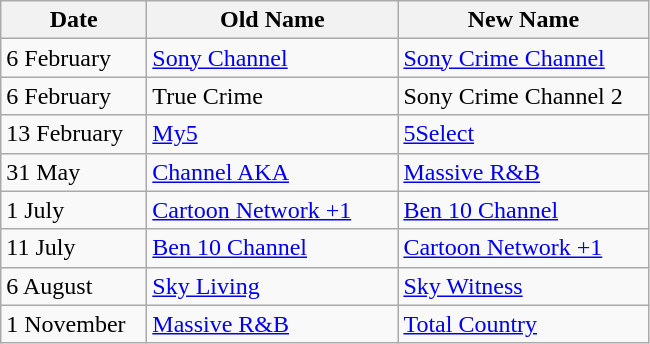<table class="wikitable">
<tr>
<th width=90>Date</th>
<th width=160>Old Name</th>
<th width=160>New Name</th>
</tr>
<tr>
<td>6 February</td>
<td><a href='#'>Sony Channel</a></td>
<td><a href='#'>Sony Crime Channel</a></td>
</tr>
<tr>
<td>6 February</td>
<td>True Crime</td>
<td>Sony Crime Channel 2</td>
</tr>
<tr>
<td>13 February</td>
<td><a href='#'>My5</a></td>
<td><a href='#'>5Select</a></td>
</tr>
<tr>
<td>31 May</td>
<td><a href='#'>Channel AKA</a></td>
<td><a href='#'>Massive R&B</a></td>
</tr>
<tr>
<td>1 July</td>
<td><a href='#'>Cartoon Network +1</a></td>
<td><a href='#'>Ben 10 Channel</a></td>
</tr>
<tr>
<td>11 July</td>
<td><a href='#'>Ben 10 Channel</a></td>
<td><a href='#'>Cartoon Network +1</a></td>
</tr>
<tr>
<td>6 August</td>
<td><a href='#'>Sky Living</a></td>
<td><a href='#'>Sky Witness</a></td>
</tr>
<tr>
<td>1 November</td>
<td><a href='#'>Massive R&B</a></td>
<td><a href='#'>Total Country</a></td>
</tr>
</table>
